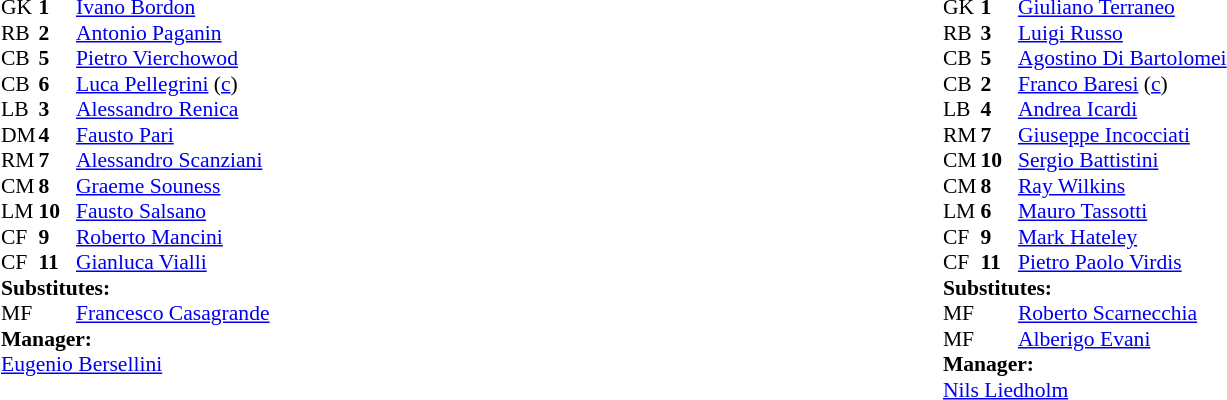<table width="100%">
<tr>
<td valign="top" width="50%"><br><table style="font-size: 90%" cellspacing="0" cellpadding="0" align=center>
<tr>
<th width="25"></th>
<th width="25"></th>
</tr>
<tr>
<td>GK</td>
<td><strong>1</strong></td>
<td> <a href='#'>Ivano Bordon</a></td>
</tr>
<tr>
<td>RB</td>
<td><strong>2</strong></td>
<td> <a href='#'>Antonio Paganin</a></td>
</tr>
<tr>
<td>CB</td>
<td><strong>5</strong></td>
<td> <a href='#'>Pietro Vierchowod</a></td>
</tr>
<tr>
<td>CB</td>
<td><strong>6</strong></td>
<td> <a href='#'>Luca Pellegrini</a> (<a href='#'>c</a>)</td>
</tr>
<tr>
<td>LB</td>
<td><strong>3</strong></td>
<td> <a href='#'>Alessandro Renica</a></td>
</tr>
<tr>
<td>DM</td>
<td><strong>4</strong></td>
<td> <a href='#'>Fausto Pari</a></td>
</tr>
<tr>
<td>RM</td>
<td><strong>7</strong></td>
<td> <a href='#'>Alessandro Scanziani</a></td>
</tr>
<tr>
<td>CM</td>
<td><strong>8</strong></td>
<td> <a href='#'>Graeme Souness</a></td>
</tr>
<tr>
<td>LM</td>
<td><strong>10</strong></td>
<td> <a href='#'>Fausto Salsano</a></td>
<td></td>
<td></td>
</tr>
<tr>
<td>CF</td>
<td><strong>9</strong></td>
<td> <a href='#'>Roberto Mancini</a></td>
</tr>
<tr>
<td>CF</td>
<td><strong>11</strong></td>
<td> <a href='#'>Gianluca Vialli</a></td>
</tr>
<tr>
<td colspan=4><strong>Substitutes:</strong></td>
</tr>
<tr>
<td>MF</td>
<td></td>
<td> <a href='#'>Francesco Casagrande</a></td>
<td></td>
<td></td>
</tr>
<tr>
<td colspan=4><strong>Manager:</strong></td>
</tr>
<tr>
<td colspan="4"> <a href='#'>Eugenio Bersellini</a></td>
</tr>
</table>
</td>
<td valign="top"></td>
<td valign="top" width="50%"><br><table style="font-size: 90%" cellspacing="0" cellpadding="0" align=center>
<tr>
<th width=25></th>
<th width=25></th>
</tr>
<tr>
<td>GK</td>
<td><strong>1</strong></td>
<td> <a href='#'>Giuliano Terraneo</a></td>
</tr>
<tr>
<td>RB</td>
<td><strong>3</strong></td>
<td> <a href='#'>Luigi Russo</a></td>
<td></td>
<td></td>
</tr>
<tr>
<td>CB</td>
<td><strong>5</strong></td>
<td> <a href='#'>Agostino Di Bartolomei</a></td>
</tr>
<tr>
<td>CB</td>
<td><strong>2</strong></td>
<td> <a href='#'>Franco Baresi</a> (<a href='#'>c</a>)</td>
<td></td>
<td></td>
</tr>
<tr>
<td>LB</td>
<td><strong>4</strong></td>
<td> <a href='#'>Andrea Icardi</a></td>
</tr>
<tr>
<td>RM</td>
<td><strong>7</strong></td>
<td> <a href='#'>Giuseppe Incocciati</a></td>
</tr>
<tr>
<td>CM</td>
<td><strong>10</strong></td>
<td> <a href='#'>Sergio Battistini</a></td>
</tr>
<tr>
<td>CM</td>
<td><strong>8</strong></td>
<td> <a href='#'>Ray Wilkins</a></td>
</tr>
<tr>
<td>LM</td>
<td><strong>6</strong></td>
<td> <a href='#'>Mauro Tassotti</a></td>
</tr>
<tr>
<td>CF</td>
<td><strong>9</strong></td>
<td> <a href='#'>Mark Hateley</a></td>
</tr>
<tr>
<td>CF</td>
<td><strong>11</strong></td>
<td> <a href='#'>Pietro Paolo Virdis</a></td>
</tr>
<tr>
<td colspan=4><strong>Substitutes:</strong></td>
</tr>
<tr>
<td>MF</td>
<td></td>
<td> <a href='#'>Roberto Scarnecchia</a></td>
<td></td>
<td></td>
</tr>
<tr>
<td>MF</td>
<td></td>
<td> <a href='#'>Alberigo Evani</a></td>
<td></td>
<td></td>
</tr>
<tr>
<td colspan=4><strong>Manager:</strong></td>
</tr>
<tr>
<td colspan="4"> <a href='#'>Nils Liedholm</a></td>
</tr>
</table>
</td>
</tr>
</table>
